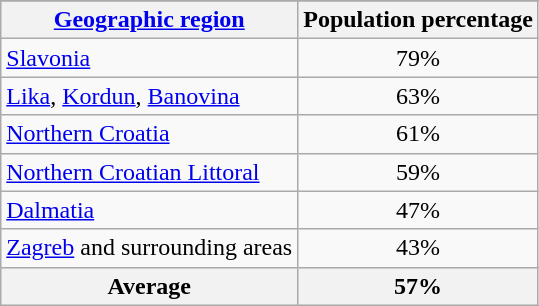<table class="wikitable">
<tr>
</tr>
<tr>
<th><a href='#'>Geographic region</a></th>
<th>Population percentage</th>
</tr>
<tr>
<td><a href='#'>Slavonia</a></td>
<td align=center>79%</td>
</tr>
<tr>
<td><a href='#'>Lika</a>, <a href='#'>Kordun</a>, <a href='#'>Banovina</a></td>
<td align=center>63%</td>
</tr>
<tr>
<td><a href='#'>Northern Croatia</a></td>
<td align=center>61%</td>
</tr>
<tr>
<td><a href='#'>Northern Croatian Littoral</a></td>
<td align=center>59%</td>
</tr>
<tr>
<td><a href='#'>Dalmatia</a></td>
<td align=center>47%</td>
</tr>
<tr>
<td><a href='#'>Zagreb</a> and surrounding areas</td>
<td align=center>43%</td>
</tr>
<tr>
<th>Average</th>
<th>57%</th>
</tr>
</table>
